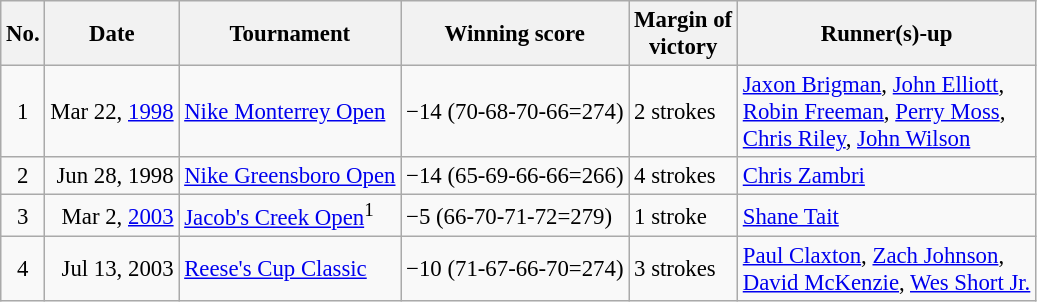<table class="wikitable" style="font-size:95%;">
<tr>
<th>No.</th>
<th>Date</th>
<th>Tournament</th>
<th>Winning score</th>
<th>Margin of<br>victory</th>
<th>Runner(s)-up</th>
</tr>
<tr>
<td align=center>1</td>
<td align=right>Mar 22, <a href='#'>1998</a></td>
<td><a href='#'>Nike Monterrey Open</a></td>
<td>−14 (70-68-70-66=274)</td>
<td>2 strokes</td>
<td> <a href='#'>Jaxon Brigman</a>,  <a href='#'>John Elliott</a>,<br> <a href='#'>Robin Freeman</a>,  <a href='#'>Perry Moss</a>,<br> <a href='#'>Chris Riley</a>,  <a href='#'>John Wilson</a></td>
</tr>
<tr>
<td align=center>2</td>
<td align=right>Jun 28, 1998</td>
<td><a href='#'>Nike Greensboro Open</a></td>
<td>−14 (65-69-66-66=266)</td>
<td>4 strokes</td>
<td> <a href='#'>Chris Zambri</a></td>
</tr>
<tr>
<td align=center>3</td>
<td align=right>Mar 2, <a href='#'>2003</a></td>
<td><a href='#'>Jacob's Creek Open</a><sup>1</sup></td>
<td>−5 (66-70-71-72=279)</td>
<td>1 stroke</td>
<td> <a href='#'>Shane Tait</a></td>
</tr>
<tr>
<td align=center>4</td>
<td align=right>Jul 13, 2003</td>
<td><a href='#'>Reese's Cup Classic</a></td>
<td>−10 (71-67-66-70=274)</td>
<td>3 strokes</td>
<td> <a href='#'>Paul Claxton</a>,  <a href='#'>Zach Johnson</a>,<br> <a href='#'>David McKenzie</a>,  <a href='#'>Wes Short Jr.</a></td>
</tr>
</table>
